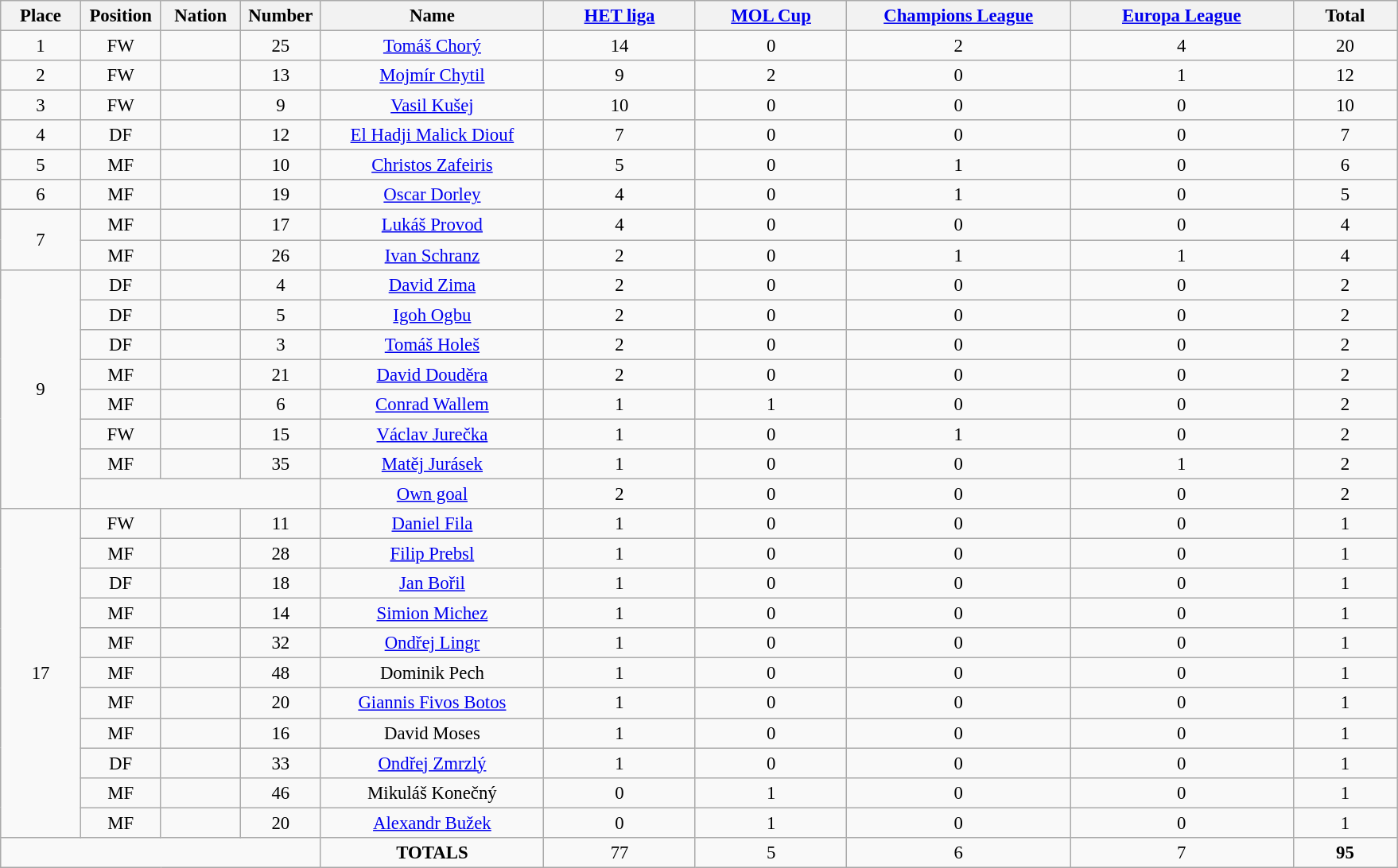<table class="wikitable" style="font-size: 95%; text-align: center;">
<tr>
<th width=60>Place</th>
<th width=60>Position</th>
<th width=60>Nation</th>
<th width=60>Number</th>
<th width=180>Name</th>
<th width=120><a href='#'>HET liga</a></th>
<th width=120><a href='#'>MOL Cup</a></th>
<th width=180><a href='#'>Champions League</a></th>
<th width=180><a href='#'>Europa League</a></th>
<th width=80><strong>Total</strong></th>
</tr>
<tr>
<td>1</td>
<td>FW</td>
<td></td>
<td>25</td>
<td><a href='#'>Tomáš Chorý</a></td>
<td>14</td>
<td>0</td>
<td>2</td>
<td>4</td>
<td>20</td>
</tr>
<tr>
<td>2</td>
<td>FW</td>
<td></td>
<td>13</td>
<td><a href='#'>Mojmír Chytil</a></td>
<td>9</td>
<td>2</td>
<td>0</td>
<td>1</td>
<td>12</td>
</tr>
<tr>
<td>3</td>
<td>FW</td>
<td></td>
<td>9</td>
<td><a href='#'>Vasil Kušej</a></td>
<td>10</td>
<td>0</td>
<td>0</td>
<td>0</td>
<td>10</td>
</tr>
<tr>
<td>4</td>
<td>DF</td>
<td></td>
<td>12</td>
<td><a href='#'>El Hadji Malick Diouf</a></td>
<td>7</td>
<td>0</td>
<td>0</td>
<td>0</td>
<td>7</td>
</tr>
<tr>
<td>5</td>
<td>MF</td>
<td></td>
<td>10</td>
<td><a href='#'>Christos Zafeiris</a></td>
<td>5</td>
<td>0</td>
<td>1</td>
<td>0</td>
<td>6</td>
</tr>
<tr>
<td>6</td>
<td>MF</td>
<td></td>
<td>19</td>
<td><a href='#'>Oscar Dorley</a></td>
<td>4</td>
<td>0</td>
<td>1</td>
<td>0</td>
<td>5</td>
</tr>
<tr>
<td rowspan="2">7</td>
<td>MF</td>
<td></td>
<td>17</td>
<td><a href='#'>Lukáš Provod</a></td>
<td>4</td>
<td>0</td>
<td>0</td>
<td>0</td>
<td>4</td>
</tr>
<tr>
<td>MF</td>
<td></td>
<td>26</td>
<td><a href='#'>Ivan Schranz</a></td>
<td>2</td>
<td>0</td>
<td>1</td>
<td>1</td>
<td>4</td>
</tr>
<tr>
<td rowspan="8">9</td>
<td>DF</td>
<td></td>
<td>4</td>
<td><a href='#'>David Zima</a></td>
<td>2</td>
<td>0</td>
<td>0</td>
<td>0</td>
<td>2</td>
</tr>
<tr>
<td>DF</td>
<td></td>
<td>5</td>
<td><a href='#'>Igoh Ogbu</a></td>
<td>2</td>
<td>0</td>
<td>0</td>
<td>0</td>
<td>2</td>
</tr>
<tr>
<td>DF</td>
<td></td>
<td>3</td>
<td><a href='#'>Tomáš Holeš</a></td>
<td>2</td>
<td>0</td>
<td>0</td>
<td>0</td>
<td>2</td>
</tr>
<tr>
<td>MF</td>
<td></td>
<td>21</td>
<td><a href='#'>David Douděra</a></td>
<td>2</td>
<td>0</td>
<td>0</td>
<td>0</td>
<td>2</td>
</tr>
<tr>
<td>MF</td>
<td></td>
<td>6</td>
<td><a href='#'>Conrad Wallem</a></td>
<td>1</td>
<td>1</td>
<td>0</td>
<td>0</td>
<td>2</td>
</tr>
<tr>
<td>FW</td>
<td></td>
<td>15</td>
<td><a href='#'>Václav Jurečka</a></td>
<td>1</td>
<td>0</td>
<td>1</td>
<td>0</td>
<td>2</td>
</tr>
<tr>
<td>MF</td>
<td></td>
<td>35</td>
<td><a href='#'>Matěj Jurásek</a></td>
<td>1</td>
<td>0</td>
<td>0</td>
<td>1</td>
<td>2</td>
</tr>
<tr>
<td colspan="3"></td>
<td><a href='#'>Own goal</a></td>
<td>2</td>
<td>0</td>
<td>0</td>
<td>0</td>
<td>2</td>
</tr>
<tr>
<td rowspan="11">17</td>
<td>FW</td>
<td></td>
<td>11</td>
<td><a href='#'>Daniel Fila</a></td>
<td>1</td>
<td>0</td>
<td>0</td>
<td>0</td>
<td>1</td>
</tr>
<tr>
<td>MF</td>
<td></td>
<td>28</td>
<td><a href='#'>Filip Prebsl</a></td>
<td>1</td>
<td>0</td>
<td>0</td>
<td>0</td>
<td>1</td>
</tr>
<tr>
<td>DF</td>
<td></td>
<td>18</td>
<td><a href='#'>Jan Bořil</a></td>
<td>1</td>
<td>0</td>
<td>0</td>
<td>0</td>
<td>1</td>
</tr>
<tr>
<td>MF</td>
<td></td>
<td>14</td>
<td><a href='#'>Simion Michez</a></td>
<td>1</td>
<td>0</td>
<td>0</td>
<td>0</td>
<td>1</td>
</tr>
<tr>
<td>MF</td>
<td></td>
<td>32</td>
<td><a href='#'>Ondřej Lingr</a></td>
<td>1</td>
<td>0</td>
<td>0</td>
<td>0</td>
<td>1</td>
</tr>
<tr>
<td>MF</td>
<td></td>
<td>48</td>
<td>Dominik Pech</td>
<td>1</td>
<td>0</td>
<td>0</td>
<td>0</td>
<td>1</td>
</tr>
<tr>
<td>MF</td>
<td></td>
<td>20</td>
<td><a href='#'>Giannis Fivos Botos</a></td>
<td>1</td>
<td>0</td>
<td>0</td>
<td>0</td>
<td>1</td>
</tr>
<tr>
<td>MF</td>
<td></td>
<td>16</td>
<td>David Moses</td>
<td>1</td>
<td>0</td>
<td>0</td>
<td>0</td>
<td>1</td>
</tr>
<tr>
<td>DF</td>
<td></td>
<td>33</td>
<td><a href='#'>Ondřej Zmrzlý</a></td>
<td>1</td>
<td>0</td>
<td>0</td>
<td>0</td>
<td>1</td>
</tr>
<tr>
<td>MF</td>
<td></td>
<td>46</td>
<td>Mikuláš Konečný</td>
<td>0</td>
<td>1</td>
<td>0</td>
<td>0</td>
<td>1</td>
</tr>
<tr>
<td>MF</td>
<td></td>
<td>20</td>
<td><a href='#'>Alexandr Bužek</a></td>
<td>0</td>
<td>1</td>
<td>0</td>
<td>0</td>
<td>1</td>
</tr>
<tr>
<td colspan="4"></td>
<td><strong>TOTALS</strong></td>
<td>77</td>
<td>5</td>
<td>6</td>
<td>7</td>
<td><strong>95</strong></td>
</tr>
</table>
